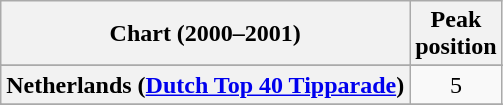<table class="wikitable sortable plainrowheaders" style="text-align:center">
<tr>
<th scope="col">Chart (2000–2001)</th>
<th scope="col">Peak<br>position</th>
</tr>
<tr>
</tr>
<tr>
</tr>
<tr>
<th scope="row">Netherlands (<a href='#'>Dutch Top 40 Tipparade</a>)</th>
<td>5</td>
</tr>
<tr>
</tr>
<tr>
</tr>
<tr>
</tr>
<tr>
</tr>
<tr>
</tr>
<tr>
</tr>
<tr>
</tr>
<tr>
</tr>
<tr>
</tr>
<tr>
</tr>
<tr>
</tr>
</table>
